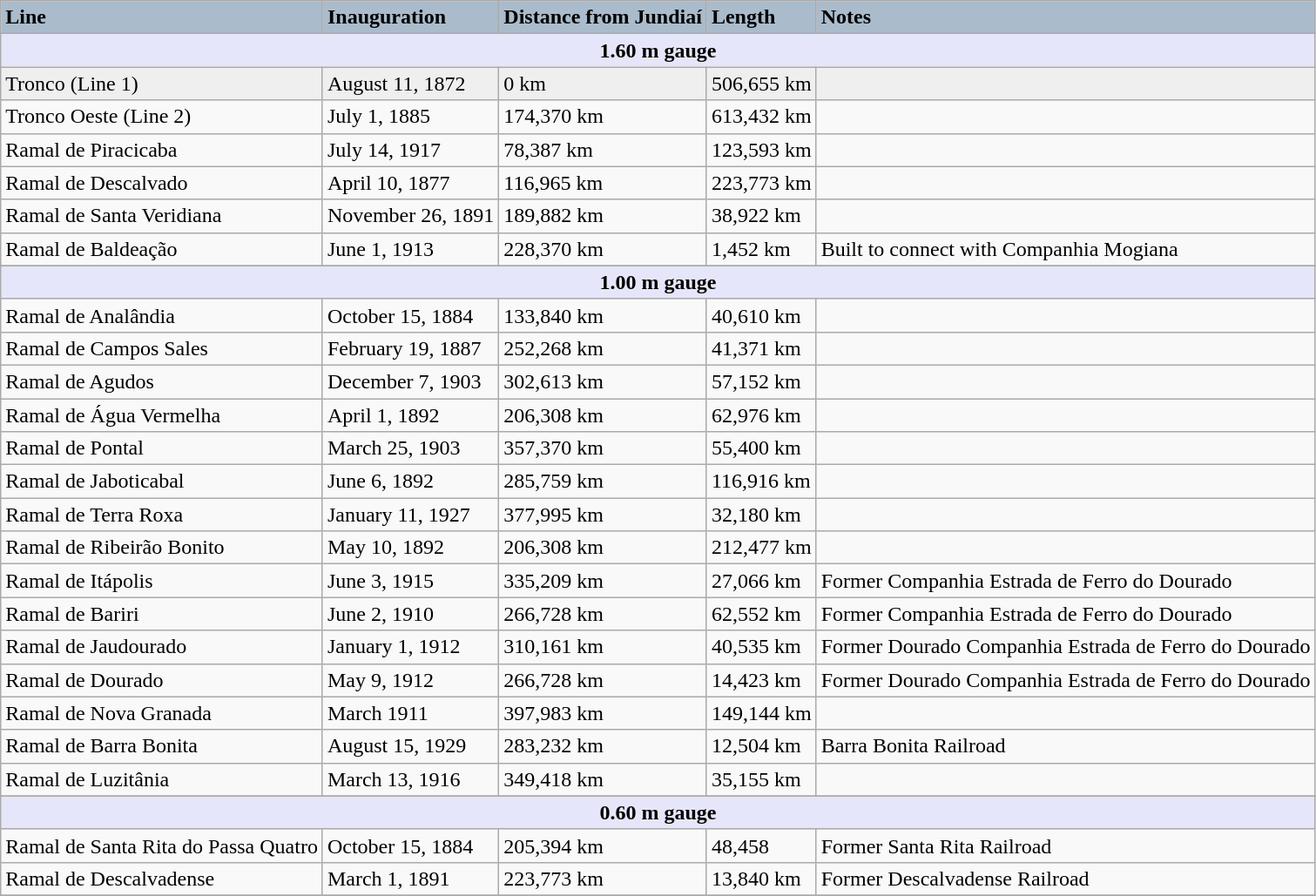<table class="wikitable">
<tr>
<th style="text-align: left; background: #aabccc;">Line</th>
<th style="text-align: left; background: #aabccc;">Inauguration</th>
<th style="text-align: left; background: #aabccc;">Distance from Jundiaí</th>
<th style="text-align: left; background: #aabccc;">Length</th>
<th style="text-align: left; background: #aabccc;">Notes</th>
</tr>
<tr ---->
<th style="align: center; background: lavender;" colspan="7">1.60 m gauge</th>
</tr>
<tr style="background:#efefef; color:black">
<td>Tronco (Line 1)</td>
<td>August 11, 1872</td>
<td>0 km</td>
<td>506,655 km</td>
<td></td>
</tr>
<tr>
<td>Tronco Oeste (Line 2)</td>
<td>July 1, 1885</td>
<td>174,370 km</td>
<td>613,432 km</td>
<td></td>
</tr>
<tr>
<td>Ramal de Piracicaba</td>
<td>July 14, 1917</td>
<td>78,387 km</td>
<td>123,593 km</td>
<td></td>
</tr>
<tr>
<td>Ramal de Descalvado</td>
<td>April 10, 1877</td>
<td>116,965 km</td>
<td>223,773 km</td>
<td></td>
</tr>
<tr>
<td>Ramal de Santa Veridiana</td>
<td>November 26, 1891</td>
<td>189,882 km</td>
<td>38,922 km</td>
<td></td>
</tr>
<tr>
<td>Ramal de Baldeação</td>
<td>June 1, 1913</td>
<td>228,370 km</td>
<td>1,452 km</td>
<td>Built to connect with Companhia Mogiana</td>
</tr>
<tr>
</tr>
<tr ---->
<th style="align: center; background: lavender;" colspan="7">1.00 m gauge</th>
</tr>
<tr ---->
<td>Ramal de Analândia</td>
<td>October 15, 1884</td>
<td>133,840 km</td>
<td>40,610 km</td>
<td></td>
</tr>
<tr>
<td>Ramal de Campos Sales</td>
<td>February 19, 1887</td>
<td>252,268 km</td>
<td>41,371 km</td>
<td></td>
</tr>
<tr>
<td>Ramal de Agudos</td>
<td>December 7, 1903</td>
<td>302,613 km</td>
<td>57,152 km</td>
<td></td>
</tr>
<tr>
<td>Ramal de Água Vermelha</td>
<td>April 1, 1892</td>
<td>206,308 km</td>
<td>62,976 km</td>
<td></td>
</tr>
<tr>
<td>Ramal de Pontal</td>
<td>March 25, 1903</td>
<td>357,370 km</td>
<td>55,400 km</td>
<td></td>
</tr>
<tr>
<td>Ramal de Jaboticabal</td>
<td>June 6, 1892</td>
<td>285,759 km</td>
<td>116,916 km</td>
<td></td>
</tr>
<tr>
<td>Ramal de Terra Roxa</td>
<td>January 11, 1927</td>
<td>377,995 km</td>
<td>32,180 km</td>
<td></td>
</tr>
<tr>
<td>Ramal de Ribeirão Bonito</td>
<td>May 10, 1892</td>
<td>206,308 km</td>
<td>212,477 km</td>
<td></td>
</tr>
<tr>
<td>Ramal de Itápolis</td>
<td>June 3, 1915</td>
<td>335,209 km</td>
<td>27,066 km</td>
<td>Former Companhia Estrada de Ferro do Dourado</td>
</tr>
<tr>
<td>Ramal de Bariri</td>
<td>June 2, 1910</td>
<td>266,728 km</td>
<td>62,552 km</td>
<td>Former Companhia Estrada de Ferro do Dourado</td>
</tr>
<tr>
<td>Ramal de Jaudourado</td>
<td>January 1, 1912</td>
<td>310,161 km</td>
<td>40,535 km</td>
<td>Former Dourado Companhia Estrada de Ferro do Dourado</td>
</tr>
<tr>
<td>Ramal de Dourado</td>
<td>May 9, 1912</td>
<td>266,728 km</td>
<td>14,423 km</td>
<td>Former Dourado Companhia Estrada de Ferro do Dourado</td>
</tr>
<tr>
<td>Ramal de Nova Granada</td>
<td>March 1911</td>
<td>397,983 km</td>
<td>149,144 km</td>
<td></td>
</tr>
<tr>
<td>Ramal de Barra Bonita</td>
<td>August 15, 1929</td>
<td>283,232 km</td>
<td>12,504 km</td>
<td>Barra Bonita Railroad</td>
</tr>
<tr>
<td>Ramal de Luzitânia</td>
<td>March 13, 1916</td>
<td>349,418 km</td>
<td>35,155 km</td>
<td></td>
</tr>
<tr>
</tr>
<tr ---->
<th style="align: center; background: lavender;" colspan="7">0.60 m gauge</th>
</tr>
<tr ---->
<td>Ramal de Santa Rita do Passa Quatro</td>
<td>October 15, 1884</td>
<td>205,394 km</td>
<td>48,458</td>
<td>Former Santa Rita Railroad</td>
</tr>
<tr>
<td>Ramal de Descalvadense</td>
<td>March 1, 1891</td>
<td>223,773 km</td>
<td>13,840 km</td>
<td>Former Descalvadense Railroad</td>
</tr>
<tr>
</tr>
</table>
